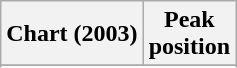<table class="wikitable plainrowheaders sortable" style="text-align:center;">
<tr>
<th scope="col">Chart (2003)</th>
<th scope="col">Peak<br>position</th>
</tr>
<tr>
</tr>
<tr>
</tr>
<tr>
</tr>
</table>
